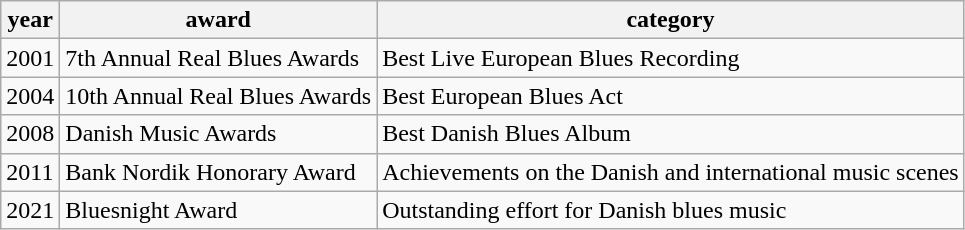<table class="wikitable">
<tr>
<th>year</th>
<th>award</th>
<th>category</th>
</tr>
<tr>
<td>2001</td>
<td>7th Annual Real Blues Awards</td>
<td>Best Live European Blues Recording</td>
</tr>
<tr>
<td>2004</td>
<td>10th Annual Real Blues Awards</td>
<td>Best European Blues Act</td>
</tr>
<tr>
<td>2008</td>
<td>Danish Music Awards</td>
<td>Best Danish Blues Album</td>
</tr>
<tr>
<td>2011</td>
<td>Bank Nordik Honorary Award</td>
<td>Achievements on the Danish and international music scenes</td>
</tr>
<tr>
<td>2021</td>
<td>Bluesnight Award</td>
<td>Outstanding effort for Danish blues music</td>
</tr>
</table>
